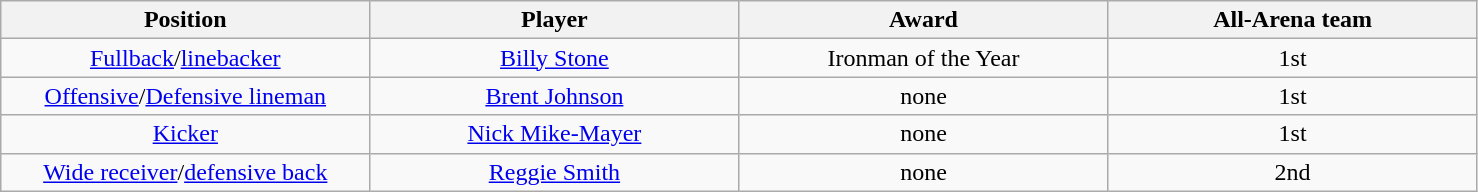<table class="wikitable sortable">
<tr>
<th bgcolor="#DDDDFF" width="20%">Position</th>
<th bgcolor="#DDDDFF" width="20%">Player</th>
<th bgcolor="#DDDDFF" width="20%">Award</th>
<th bgcolor="#DDDDFF" width="20%">All-Arena team</th>
</tr>
<tr align="center">
<td><a href='#'>Fullback</a>/<a href='#'>linebacker</a></td>
<td><a href='#'>Billy Stone</a></td>
<td>Ironman of the Year</td>
<td>1st</td>
</tr>
<tr align="center">
<td><a href='#'>Offensive</a>/<a href='#'>Defensive lineman</a></td>
<td><a href='#'>Brent Johnson</a></td>
<td>none</td>
<td>1st</td>
</tr>
<tr align="center">
<td><a href='#'>Kicker</a></td>
<td><a href='#'>Nick Mike-Mayer</a></td>
<td>none</td>
<td>1st</td>
</tr>
<tr align="center">
<td><a href='#'>Wide receiver</a>/<a href='#'>defensive back</a></td>
<td><a href='#'>Reggie Smith</a></td>
<td>none</td>
<td>2nd</td>
</tr>
</table>
